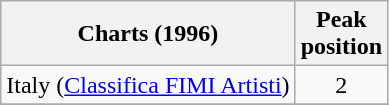<table class="wikitable sortable">
<tr>
<th>Charts (1996)</th>
<th>Peak<br>position</th>
</tr>
<tr>
<td>Italy (<a href='#'>Classifica FIMI Artisti</a>)</td>
<td align="center">2</td>
</tr>
<tr>
</tr>
</table>
